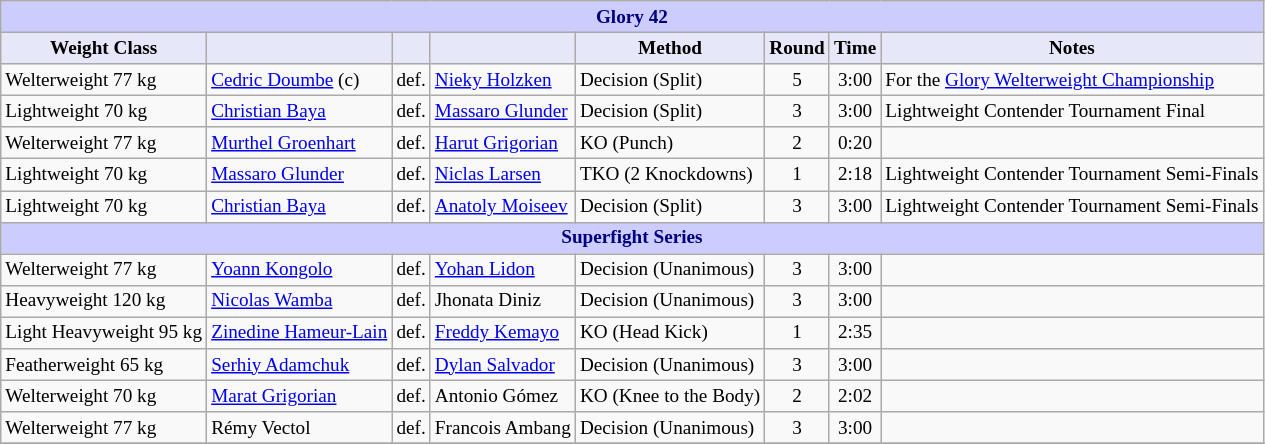<table class="wikitable" style="font-size: 80%;">
<tr>
<th colspan="8" style="background-color: #ccf; color: #000080; text-align: center;"><strong>Glory 42</strong></th>
</tr>
<tr>
<th colspan="1" style="background-color: #E6E8FA; color: #000000; text-align: center;">Weight Class</th>
<th colspan="1" style="background-color: #E6E8FA; color: #000000; text-align: center;"></th>
<th colspan="1" style="background-color: #E6E8FA; color: #000000; text-align: center;"></th>
<th colspan="1" style="background-color: #E6E8FA; color: #000000; text-align: center;"></th>
<th colspan="1" style="background-color: #E6E8FA; color: #000000; text-align: center;">Method</th>
<th colspan="1" style="background-color: #E6E8FA; color: #000000; text-align: center;">Round</th>
<th colspan="1" style="background-color: #E6E8FA; color: #000000; text-align: center;">Time</th>
<th colspan="1" style="background-color: #E6E8FA; color: #000000; text-align: center;">Notes</th>
</tr>
<tr>
<td>Welterweight 77 kg</td>
<td> <a href='#'>Cedric Doumbe</a> (c)</td>
<td align=center>def.</td>
<td> <a href='#'>Nieky Holzken</a></td>
<td>Decision (Split)</td>
<td align=center>5</td>
<td align=center>3:00</td>
<td>For the <a href='#'>Glory Welterweight Championship</a></td>
</tr>
<tr>
<td>Lightweight 70 kg</td>
<td> <a href='#'>Christian Baya</a></td>
<td align=center>def.</td>
<td> <a href='#'>Massaro Glunder</a></td>
<td>Decision (Split)</td>
<td align=center>3</td>
<td align=center>3:00</td>
<td>Lightweight Contender Tournament Final</td>
</tr>
<tr>
<td>Welterweight 77 kg</td>
<td> <a href='#'>Murthel Groenhart</a></td>
<td>def.</td>
<td> <a href='#'>Harut Grigorian</a></td>
<td>KO (Punch)</td>
<td align=center>2</td>
<td align=center>0:20</td>
<td></td>
</tr>
<tr>
<td>Lightweight 70 kg</td>
<td> <a href='#'>Massaro Glunder</a></td>
<td align=center>def.</td>
<td> <a href='#'>Niclas Larsen</a></td>
<td>TKO (2 Knockdowns)</td>
<td align=center>1</td>
<td align=center>2:18</td>
<td>Lightweight Contender Tournament Semi-Finals</td>
</tr>
<tr>
<td>Lightweight 70 kg</td>
<td> <a href='#'>Christian Baya</a></td>
<td align=center>def.</td>
<td> <a href='#'>Anatoly Moiseev</a></td>
<td>Decision (Split)</td>
<td align=center>3</td>
<td align=center>3:00</td>
<td>Lightweight Contender Tournament Semi-Finals</td>
</tr>
<tr>
<th colspan="8" style="background-color: #ccf; color: #000080; text-align: center;"><strong>Superfight Series</strong></th>
</tr>
<tr>
<td>Welterweight 77 kg</td>
<td> <a href='#'>Yoann Kongolo</a></td>
<td align=center>def.</td>
<td> <a href='#'>Yohan Lidon</a></td>
<td>Decision (Unanimous)</td>
<td align=center>3</td>
<td align=center>3:00</td>
<td></td>
</tr>
<tr>
<td>Heavyweight 120 kg</td>
<td> <a href='#'>Nicolas Wamba</a></td>
<td align=center>def.</td>
<td> Jhonata Diniz</td>
<td>Decision (Unanimous)</td>
<td align=center>3</td>
<td align=center>3:00</td>
<td></td>
</tr>
<tr>
<td>Light Heavyweight 95 kg</td>
<td> <a href='#'>Zinedine Hameur-Lain</a></td>
<td align=center>def.</td>
<td> <a href='#'>Freddy Kemayo</a></td>
<td>KO (Head Kick)</td>
<td align=center>1</td>
<td align=center>2:35</td>
<td></td>
</tr>
<tr>
<td>Featherweight 65 kg</td>
<td> <a href='#'>Serhiy Adamchuk</a></td>
<td>def.</td>
<td> <a href='#'>Dylan Salvador</a></td>
<td>Decision (Unanimous)</td>
<td align=center>3</td>
<td align=center>3:00</td>
<td></td>
</tr>
<tr>
<td>Welterweight 70 kg</td>
<td> <a href='#'>Marat Grigorian</a></td>
<td align=center>def.</td>
<td> Antonio Gómez</td>
<td>KO (Knee to the Body)</td>
<td align=center>2</td>
<td align=center>2:02</td>
<td></td>
</tr>
<tr>
<td>Welterweight 77 kg</td>
<td> Rémy Vectol</td>
<td align=center>def.</td>
<td> Francois Ambang</td>
<td>Decision (Unanimous)</td>
<td align=center>3</td>
<td align=center>3:00</td>
<td></td>
</tr>
<tr>
</tr>
</table>
